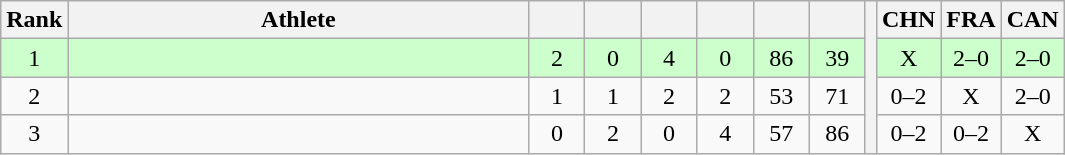<table class="wikitable" style="text-align:center">
<tr>
<th>Rank</th>
<th width=300>Athlete</th>
<th width=30></th>
<th width=30></th>
<th width=30></th>
<th width=30></th>
<th width=30></th>
<th width=30></th>
<th rowspan=4></th>
<th width=30>CHN</th>
<th width=30>FRA</th>
<th width=30>CAN</th>
</tr>
<tr style="background-color:#ccffcc;">
<td>1</td>
<td align=left></td>
<td>2</td>
<td>0</td>
<td>4</td>
<td>0</td>
<td>86</td>
<td>39</td>
<td>X</td>
<td>2–0</td>
<td>2–0</td>
</tr>
<tr>
<td>2</td>
<td align=left></td>
<td>1</td>
<td>1</td>
<td>2</td>
<td>2</td>
<td>53</td>
<td>71</td>
<td>0–2</td>
<td>X</td>
<td>2–0</td>
</tr>
<tr>
<td>3</td>
<td align=left></td>
<td>0</td>
<td>2</td>
<td>0</td>
<td>4</td>
<td>57</td>
<td>86</td>
<td>0–2</td>
<td>0–2</td>
<td>X</td>
</tr>
</table>
